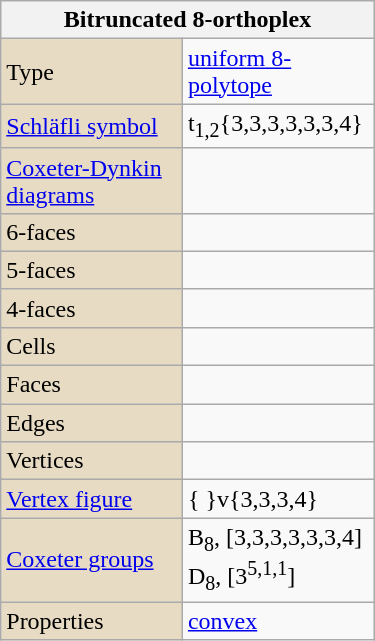<table class="wikitable" align="right" style="margin-left:10px" width="250">
<tr>
<th bgcolor=#e7dcc3 colspan=2>Bitruncated 8-orthoplex</th>
</tr>
<tr>
<td bgcolor=#e7dcc3>Type</td>
<td><a href='#'>uniform 8-polytope</a></td>
</tr>
<tr>
<td bgcolor=#e7dcc3><a href='#'>Schläfli symbol</a></td>
<td>t<sub>1,2</sub>{3,3,3,3,3,3,4}</td>
</tr>
<tr>
<td bgcolor=#e7dcc3><a href='#'>Coxeter-Dynkin diagrams</a></td>
<td><br><br></td>
</tr>
<tr>
<td bgcolor=#e7dcc3>6-faces</td>
<td></td>
</tr>
<tr>
<td bgcolor=#e7dcc3>5-faces</td>
<td></td>
</tr>
<tr>
<td bgcolor=#e7dcc3>4-faces</td>
<td></td>
</tr>
<tr>
<td bgcolor=#e7dcc3>Cells</td>
<td></td>
</tr>
<tr>
<td bgcolor=#e7dcc3>Faces</td>
<td></td>
</tr>
<tr>
<td bgcolor=#e7dcc3>Edges</td>
<td></td>
</tr>
<tr>
<td bgcolor=#e7dcc3>Vertices</td>
<td></td>
</tr>
<tr>
<td bgcolor=#e7dcc3><a href='#'>Vertex figure</a></td>
<td>{ }v{3,3,3,4}</td>
</tr>
<tr>
<td bgcolor=#e7dcc3><a href='#'>Coxeter groups</a></td>
<td>B<sub>8</sub>, [3,3,3,3,3,3,4]<br>D<sub>8</sub>, [3<sup>5,1,1</sup>]</td>
</tr>
<tr>
<td bgcolor=#e7dcc3>Properties</td>
<td><a href='#'>convex</a></td>
</tr>
</table>
